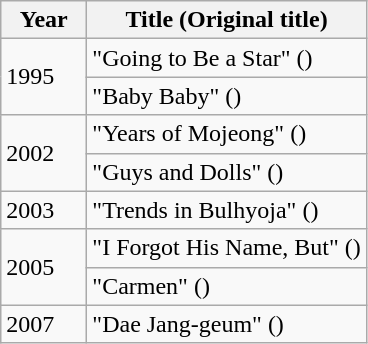<table class="wikitable">
<tr>
<th width=50px>Year</th>
<th>Title (Original title)</th>
</tr>
<tr>
<td rowspan=2>1995</td>
<td>"Going to Be a Star" ()</td>
</tr>
<tr>
<td>"Baby Baby" ()</td>
</tr>
<tr>
<td rowspan=2>2002</td>
<td>"Years of Mojeong" ()</td>
</tr>
<tr>
<td>"Guys and Dolls" ()</td>
</tr>
<tr>
<td>2003</td>
<td>"Trends in Bulhyoja" ()</td>
</tr>
<tr>
<td rowspan=2>2005</td>
<td>"I Forgot His Name, But" ()</td>
</tr>
<tr>
<td>"Carmen" ()</td>
</tr>
<tr>
<td>2007</td>
<td>"Dae Jang-geum" ()</td>
</tr>
</table>
